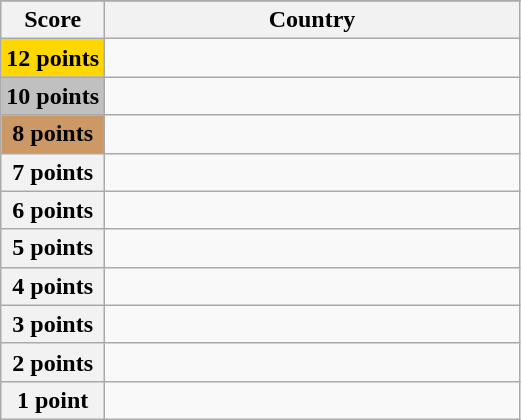<table class="wikitable">
<tr>
</tr>
<tr>
<th scope="col" width="20%">Score</th>
<th scope="col">Country</th>
</tr>
<tr>
<th scope="row" style="background:gold">12 points</th>
<td></td>
</tr>
<tr>
<th scope="row" style="background:silver">10 points</th>
<td></td>
</tr>
<tr>
<th scope="row" style="background:#CC9966">8 points</th>
<td></td>
</tr>
<tr>
<th scope="row">7 points</th>
<td></td>
</tr>
<tr>
<th scope="row">6 points</th>
<td></td>
</tr>
<tr>
<th scope="row">5 points</th>
<td></td>
</tr>
<tr>
<th scope="row">4 points</th>
<td></td>
</tr>
<tr>
<th scope="row">3 points</th>
<td></td>
</tr>
<tr>
<th scope="row">2 points</th>
<td></td>
</tr>
<tr>
<th scope="row">1 point</th>
<td></td>
</tr>
</table>
